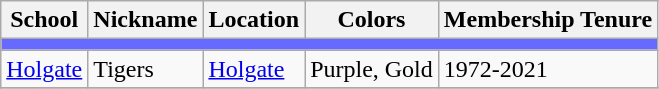<table class="wikitable sortable">
<tr>
<th>School</th>
<th>Nickname</th>
<th>Location</th>
<th>Colors</th>
<th>Membership Tenure</th>
</tr>
<tr>
<th colspan="7" style="background:#676AFE;"></th>
</tr>
<tr>
<td><a href='#'>Holgate</a></td>
<td>Tigers</td>
<td><a href='#'>Holgate</a></td>
<td>Purple, Gold <br>  </td>
<td>1972-2021</td>
</tr>
<tr>
</tr>
</table>
